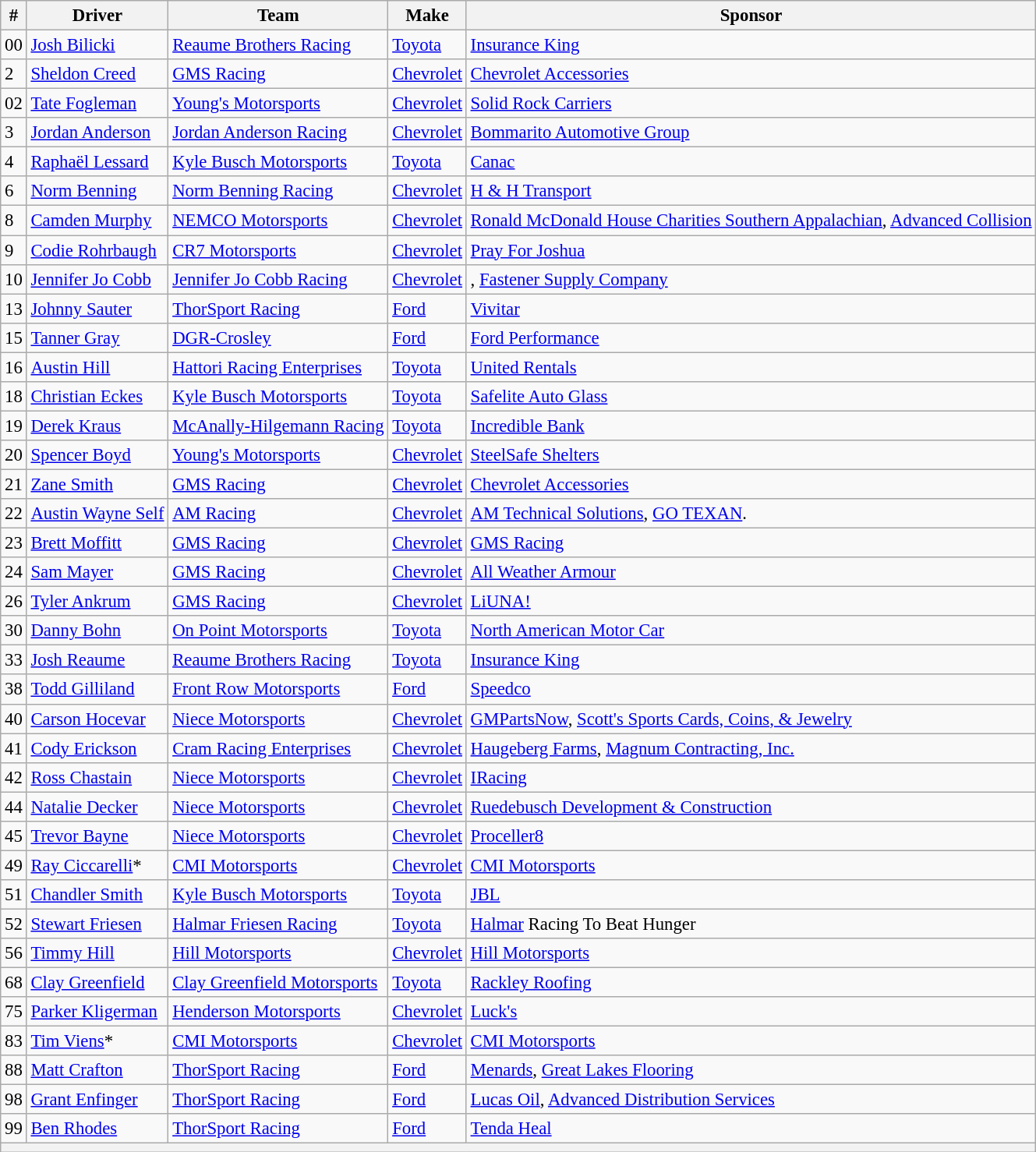<table class="wikitable" style="font-size:95%">
<tr>
<th>#</th>
<th>Driver</th>
<th>Team</th>
<th>Make</th>
<th>Sponsor</th>
</tr>
<tr>
<td>00</td>
<td><a href='#'>Josh Bilicki</a></td>
<td><a href='#'>Reaume Brothers Racing</a></td>
<td><a href='#'>Toyota</a></td>
<td><a href='#'>Insurance King</a></td>
</tr>
<tr>
<td>2</td>
<td><a href='#'>Sheldon Creed</a></td>
<td><a href='#'>GMS Racing</a></td>
<td><a href='#'>Chevrolet</a></td>
<td><a href='#'>Chevrolet Accessories</a></td>
</tr>
<tr>
<td>02</td>
<td><a href='#'>Tate Fogleman</a></td>
<td><a href='#'>Young's Motorsports</a></td>
<td><a href='#'>Chevrolet</a></td>
<td><a href='#'>Solid Rock Carriers</a></td>
</tr>
<tr>
<td>3</td>
<td><a href='#'>Jordan Anderson</a></td>
<td><a href='#'>Jordan Anderson Racing</a></td>
<td><a href='#'>Chevrolet</a></td>
<td><a href='#'>Bommarito Automotive Group</a></td>
</tr>
<tr>
<td>4</td>
<td><a href='#'>Raphaël Lessard</a></td>
<td><a href='#'>Kyle Busch Motorsports</a></td>
<td><a href='#'>Toyota</a></td>
<td><a href='#'>Canac</a></td>
</tr>
<tr>
<td>6</td>
<td><a href='#'>Norm Benning</a></td>
<td><a href='#'>Norm Benning Racing</a></td>
<td><a href='#'>Chevrolet</a></td>
<td><a href='#'>H & H Transport</a></td>
</tr>
<tr>
<td>8</td>
<td><a href='#'>Camden Murphy</a></td>
<td><a href='#'>NEMCO Motorsports</a></td>
<td><a href='#'>Chevrolet</a></td>
<td><a href='#'>Ronald McDonald House Charities Southern Appalachian</a>, <a href='#'>Advanced Collision</a></td>
</tr>
<tr>
<td>9</td>
<td><a href='#'>Codie Rohrbaugh</a></td>
<td><a href='#'>CR7 Motorsports</a></td>
<td><a href='#'>Chevrolet</a></td>
<td><a href='#'>Pray For Joshua</a></td>
</tr>
<tr>
<td>10</td>
<td><a href='#'>Jennifer Jo Cobb</a></td>
<td><a href='#'>Jennifer Jo Cobb Racing</a></td>
<td><a href='#'>Chevrolet</a></td>
<td>, <a href='#'>Fastener Supply Company</a></td>
</tr>
<tr>
<td>13</td>
<td><a href='#'>Johnny Sauter</a></td>
<td><a href='#'>ThorSport Racing</a></td>
<td><a href='#'>Ford</a></td>
<td><a href='#'>Vivitar</a></td>
</tr>
<tr>
<td>15</td>
<td><a href='#'>Tanner Gray</a></td>
<td><a href='#'>DGR-Crosley</a></td>
<td><a href='#'>Ford</a></td>
<td><a href='#'>Ford Performance</a></td>
</tr>
<tr>
<td>16</td>
<td><a href='#'>Austin Hill</a></td>
<td><a href='#'>Hattori Racing Enterprises</a></td>
<td><a href='#'>Toyota</a></td>
<td><a href='#'>United Rentals</a></td>
</tr>
<tr>
<td>18</td>
<td><a href='#'>Christian Eckes</a></td>
<td><a href='#'>Kyle Busch Motorsports</a></td>
<td><a href='#'>Toyota</a></td>
<td><a href='#'>Safelite Auto Glass</a></td>
</tr>
<tr>
<td>19</td>
<td><a href='#'>Derek Kraus</a></td>
<td><a href='#'>McAnally-Hilgemann Racing</a></td>
<td><a href='#'>Toyota</a></td>
<td><a href='#'>Incredible Bank</a></td>
</tr>
<tr>
<td>20</td>
<td><a href='#'>Spencer Boyd</a></td>
<td><a href='#'>Young's Motorsports</a></td>
<td><a href='#'>Chevrolet</a></td>
<td><a href='#'>SteelSafe Shelters</a></td>
</tr>
<tr>
<td>21</td>
<td><a href='#'>Zane Smith</a></td>
<td><a href='#'>GMS Racing</a></td>
<td><a href='#'>Chevrolet</a></td>
<td><a href='#'>Chevrolet Accessories</a></td>
</tr>
<tr>
<td>22</td>
<td><a href='#'>Austin Wayne Self</a></td>
<td><a href='#'>AM Racing</a></td>
<td><a href='#'>Chevrolet</a></td>
<td><a href='#'>AM Technical Solutions</a>, <a href='#'>GO TEXAN</a>.</td>
</tr>
<tr>
<td>23</td>
<td><a href='#'>Brett Moffitt</a></td>
<td><a href='#'>GMS Racing</a></td>
<td><a href='#'>Chevrolet</a></td>
<td><a href='#'>GMS Racing</a></td>
</tr>
<tr>
<td>24</td>
<td><a href='#'>Sam Mayer</a></td>
<td><a href='#'>GMS Racing</a></td>
<td><a href='#'>Chevrolet</a></td>
<td><a href='#'>All Weather Armour</a></td>
</tr>
<tr>
<td>26</td>
<td><a href='#'>Tyler Ankrum</a></td>
<td><a href='#'>GMS Racing</a></td>
<td><a href='#'>Chevrolet</a></td>
<td><a href='#'>LiUNA!</a></td>
</tr>
<tr>
<td>30</td>
<td><a href='#'>Danny Bohn</a></td>
<td><a href='#'>On Point Motorsports</a></td>
<td><a href='#'>Toyota</a></td>
<td><a href='#'>North American Motor Car</a></td>
</tr>
<tr>
<td>33</td>
<td><a href='#'>Josh Reaume</a></td>
<td><a href='#'>Reaume Brothers Racing</a></td>
<td><a href='#'>Toyota</a></td>
<td><a href='#'>Insurance King</a></td>
</tr>
<tr>
<td>38</td>
<td><a href='#'>Todd Gilliland</a></td>
<td><a href='#'>Front Row Motorsports</a></td>
<td><a href='#'>Ford</a></td>
<td><a href='#'>Speedco</a></td>
</tr>
<tr>
<td>40</td>
<td><a href='#'>Carson Hocevar</a></td>
<td><a href='#'>Niece Motorsports</a></td>
<td><a href='#'>Chevrolet</a></td>
<td><a href='#'>GMPartsNow</a>, <a href='#'>Scott's Sports Cards, Coins, & Jewelry</a></td>
</tr>
<tr>
<td>41</td>
<td><a href='#'>Cody Erickson</a></td>
<td><a href='#'>Cram Racing Enterprises</a></td>
<td><a href='#'>Chevrolet</a></td>
<td><a href='#'>Haugeberg Farms</a>, <a href='#'>Magnum Contracting, Inc.</a></td>
</tr>
<tr>
<td>42</td>
<td><a href='#'>Ross Chastain</a></td>
<td><a href='#'>Niece Motorsports</a></td>
<td><a href='#'>Chevrolet</a></td>
<td><a href='#'>IRacing</a></td>
</tr>
<tr>
<td>44</td>
<td><a href='#'>Natalie Decker</a></td>
<td><a href='#'>Niece Motorsports</a></td>
<td><a href='#'>Chevrolet</a></td>
<td><a href='#'>Ruedebusch Development & Construction</a></td>
</tr>
<tr>
<td>45</td>
<td><a href='#'>Trevor Bayne</a></td>
<td><a href='#'>Niece Motorsports</a></td>
<td><a href='#'>Chevrolet</a></td>
<td><a href='#'>Proceller8</a></td>
</tr>
<tr>
<td>49</td>
<td><a href='#'>Ray Ciccarelli</a>*</td>
<td><a href='#'>CMI Motorsports</a></td>
<td><a href='#'>Chevrolet</a></td>
<td><a href='#'>CMI Motorsports</a></td>
</tr>
<tr>
<td>51</td>
<td><a href='#'>Chandler Smith</a></td>
<td><a href='#'>Kyle Busch Motorsports</a></td>
<td><a href='#'>Toyota</a></td>
<td><a href='#'>JBL</a></td>
</tr>
<tr>
<td>52</td>
<td><a href='#'>Stewart Friesen</a></td>
<td><a href='#'>Halmar Friesen Racing</a></td>
<td><a href='#'>Toyota</a></td>
<td><a href='#'>Halmar</a> Racing To Beat Hunger</td>
</tr>
<tr>
<td>56</td>
<td><a href='#'>Timmy Hill</a></td>
<td><a href='#'>Hill Motorsports</a></td>
<td><a href='#'>Chevrolet</a></td>
<td><a href='#'>Hill Motorsports</a></td>
</tr>
<tr>
<td>68</td>
<td><a href='#'>Clay Greenfield</a></td>
<td><a href='#'>Clay Greenfield Motorsports</a></td>
<td><a href='#'>Toyota</a></td>
<td><a href='#'>Rackley Roofing</a></td>
</tr>
<tr>
<td>75</td>
<td><a href='#'>Parker Kligerman</a></td>
<td><a href='#'>Henderson Motorsports</a></td>
<td><a href='#'>Chevrolet</a></td>
<td><a href='#'>Luck's</a></td>
</tr>
<tr>
<td>83</td>
<td><a href='#'>Tim Viens</a>*</td>
<td><a href='#'>CMI Motorsports</a></td>
<td><a href='#'>Chevrolet</a></td>
<td><a href='#'>CMI Motorsports</a></td>
</tr>
<tr>
<td>88</td>
<td><a href='#'>Matt Crafton</a></td>
<td><a href='#'>ThorSport Racing</a></td>
<td><a href='#'>Ford</a></td>
<td><a href='#'>Menards</a>, <a href='#'>Great Lakes Flooring</a></td>
</tr>
<tr>
<td>98</td>
<td><a href='#'>Grant Enfinger</a></td>
<td><a href='#'>ThorSport Racing</a></td>
<td><a href='#'>Ford</a></td>
<td><a href='#'>Lucas Oil</a>, <a href='#'>Advanced Distribution Services</a></td>
</tr>
<tr>
<td>99</td>
<td><a href='#'>Ben Rhodes</a></td>
<td><a href='#'>ThorSport Racing</a></td>
<td><a href='#'>Ford</a></td>
<td><a href='#'>Tenda Heal</a></td>
</tr>
<tr>
<th colspan="5"></th>
</tr>
</table>
